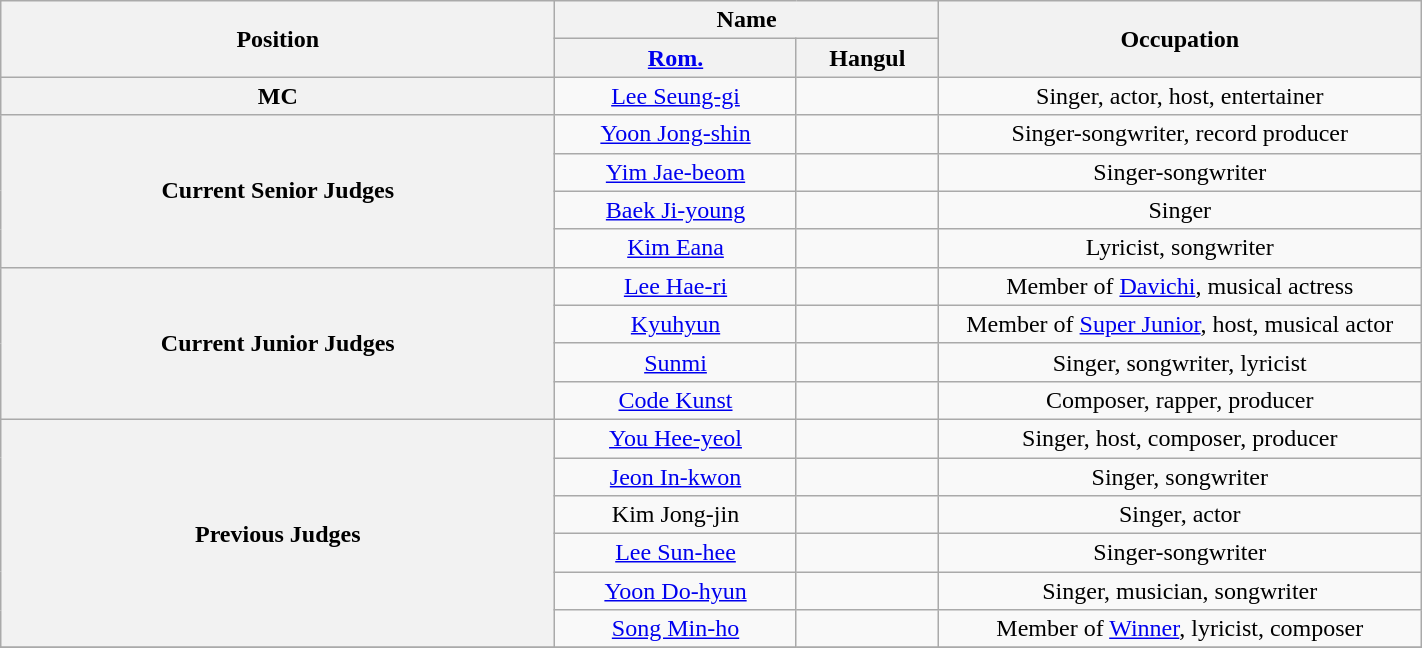<table class="wikitable" style="text-align:center; font-size:100%; width:75%">
<tr>
<th rowspan="2">Position</th>
<th colspan=2>Name</th>
<th rowspan=2 Width=34%>Occupation</th>
</tr>
<tr>
<th Width=17%><a href='#'>Rom.</a></th>
<th Width=10%>Hangul</th>
</tr>
<tr>
<th>MC</th>
<td><a href='#'>Lee Seung-gi</a></td>
<td></td>
<td>Singer, actor, host, entertainer</td>
</tr>
<tr>
<th rowspan="4">Current Senior Judges</th>
<td><a href='#'>Yoon Jong-shin</a></td>
<td></td>
<td>Singer-songwriter, record producer</td>
</tr>
<tr>
<td><a href='#'>Yim Jae-beom</a></td>
<td></td>
<td>Singer-songwriter</td>
</tr>
<tr>
<td><a href='#'>Baek Ji-young</a></td>
<td></td>
<td>Singer</td>
</tr>
<tr>
<td><a href='#'>Kim Eana</a></td>
<td></td>
<td>Lyricist, songwriter</td>
</tr>
<tr>
<th rowspan="4">Current Junior Judges</th>
<td><a href='#'>Lee Hae-ri</a></td>
<td></td>
<td>Member of <a href='#'>Davichi</a>, musical actress</td>
</tr>
<tr>
<td><a href='#'>Kyuhyun</a></td>
<td></td>
<td>Member of <a href='#'>Super Junior</a>, host, musical actor</td>
</tr>
<tr>
<td><a href='#'>Sunmi</a></td>
<td></td>
<td>Singer, songwriter, lyricist</td>
</tr>
<tr>
<td><a href='#'>Code Kunst</a></td>
<td></td>
<td>Composer, rapper, producer</td>
</tr>
<tr>
<th rowspan="6">Previous Judges</th>
<td><a href='#'>You Hee-yeol</a></td>
<td></td>
<td>Singer, host, composer, producer</td>
</tr>
<tr>
<td><a href='#'>Jeon In-kwon</a></td>
<td></td>
<td>Singer, songwriter</td>
</tr>
<tr>
<td>Kim Jong-jin</td>
<td></td>
<td>Singer, actor</td>
</tr>
<tr>
<td><a href='#'>Lee Sun-hee</a></td>
<td></td>
<td>Singer-songwriter</td>
</tr>
<tr>
<td><a href='#'>Yoon Do-hyun</a></td>
<td></td>
<td>Singer, musician, songwriter</td>
</tr>
<tr>
<td><a href='#'>Song Min-ho</a></td>
<td></td>
<td>Member of <a href='#'>Winner</a>, lyricist, composer</td>
</tr>
<tr>
</tr>
</table>
